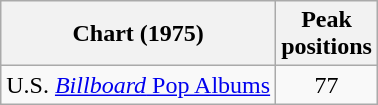<table class="wikitable">
<tr>
<th align="left">Chart (1975)</th>
<th style="text-align:center;">Peak<br>positions</th>
</tr>
<tr>
<td align="left">U.S. <a href='#'><em>Billboard</em> Pop Albums</a></td>
<td style="text-align:center;">77</td>
</tr>
</table>
